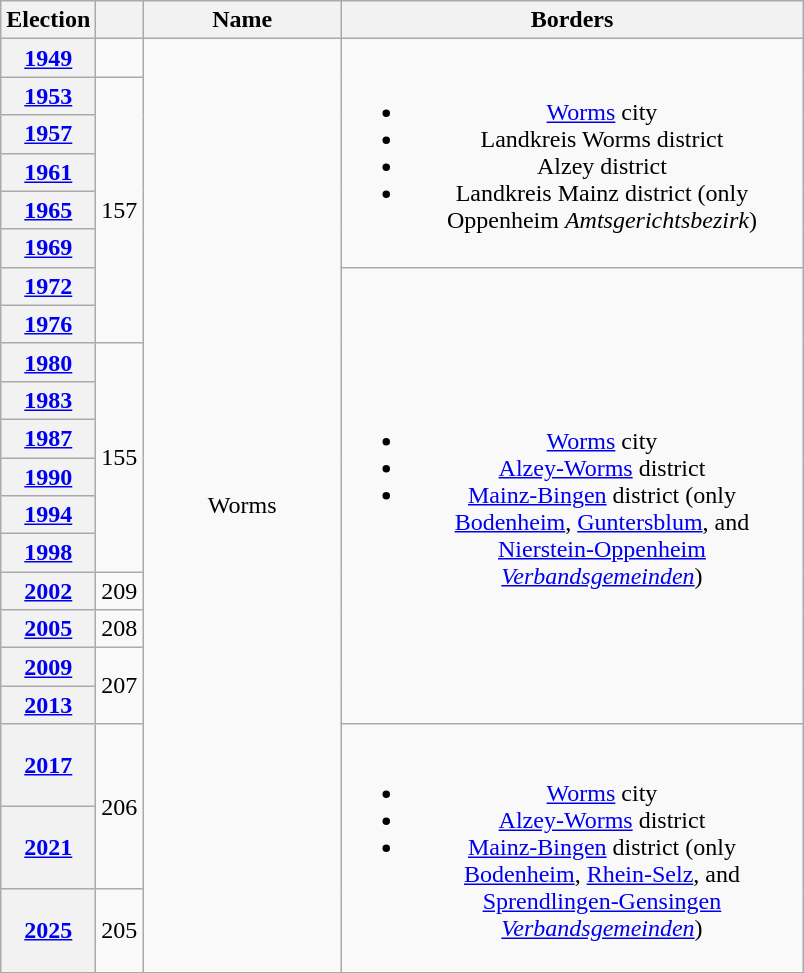<table class=wikitable style="text-align:center">
<tr>
<th>Election</th>
<th></th>
<th width=125px>Name</th>
<th width=300px>Borders</th>
</tr>
<tr>
<th><a href='#'>1949</a></th>
<td></td>
<td rowspan=21>Worms</td>
<td rowspan=6><br><ul><li><a href='#'>Worms</a> city</li><li>Landkreis Worms district</li><li>Alzey district</li><li>Landkreis Mainz district (only Oppenheim <em>Amtsgerichtsbezirk</em>)</li></ul></td>
</tr>
<tr>
<th><a href='#'>1953</a></th>
<td rowspan=7>157</td>
</tr>
<tr>
<th><a href='#'>1957</a></th>
</tr>
<tr>
<th><a href='#'>1961</a></th>
</tr>
<tr>
<th><a href='#'>1965</a></th>
</tr>
<tr>
<th><a href='#'>1969</a></th>
</tr>
<tr>
<th><a href='#'>1972</a></th>
<td rowspan=12><br><ul><li><a href='#'>Worms</a> city</li><li><a href='#'>Alzey-Worms</a> district</li><li><a href='#'>Mainz-Bingen</a> district (only <a href='#'>Bodenheim</a>, <a href='#'>Guntersblum</a>, and <a href='#'>Nierstein-Oppenheim</a> <em><a href='#'>Verbandsgemeinden</a></em>)</li></ul></td>
</tr>
<tr>
<th><a href='#'>1976</a></th>
</tr>
<tr>
<th><a href='#'>1980</a></th>
<td rowspan=6>155</td>
</tr>
<tr>
<th><a href='#'>1983</a></th>
</tr>
<tr>
<th><a href='#'>1987</a></th>
</tr>
<tr>
<th><a href='#'>1990</a></th>
</tr>
<tr>
<th><a href='#'>1994</a></th>
</tr>
<tr>
<th><a href='#'>1998</a></th>
</tr>
<tr>
<th><a href='#'>2002</a></th>
<td>209</td>
</tr>
<tr>
<th><a href='#'>2005</a></th>
<td>208</td>
</tr>
<tr>
<th><a href='#'>2009</a></th>
<td rowspan=2>207</td>
</tr>
<tr>
<th><a href='#'>2013</a></th>
</tr>
<tr>
<th><a href='#'>2017</a></th>
<td rowspan=2>206</td>
<td rowspan=3><br><ul><li><a href='#'>Worms</a> city</li><li><a href='#'>Alzey-Worms</a> district</li><li><a href='#'>Mainz-Bingen</a> district (only <a href='#'>Bodenheim</a>, <a href='#'>Rhein-Selz</a>, and <a href='#'>Sprendlingen-Gensingen</a> <em><a href='#'>Verbandsgemeinden</a></em>)</li></ul></td>
</tr>
<tr>
<th><a href='#'>2021</a></th>
</tr>
<tr>
<th><a href='#'>2025</a></th>
<td>205</td>
</tr>
</table>
